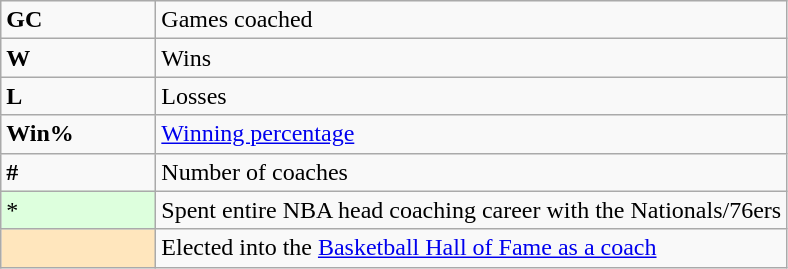<table class="wikitable">
<tr>
<td><strong>GC</strong></td>
<td>Games coached</td>
</tr>
<tr>
<td><strong>W</strong></td>
<td>Wins</td>
</tr>
<tr>
<td><strong>L</strong></td>
<td>Losses</td>
</tr>
<tr>
<td><strong>Win%</strong></td>
<td><a href='#'>Winning percentage</a></td>
</tr>
<tr>
<td><strong>#</strong></td>
<td>Number of coaches</td>
</tr>
<tr>
<td style="background-color:#ddffdd; width:6em">*</td>
<td>Spent entire NBA head coaching career with the Nationals/76ers</td>
</tr>
<tr>
<td style="background-color:#FFE6BD; width:6em"></td>
<td>Elected into the <a href='#'>Basketball Hall of Fame as a coach</a></td>
</tr>
</table>
